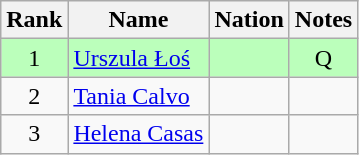<table class="wikitable sortable" style="text-align:center">
<tr>
<th>Rank</th>
<th>Name</th>
<th>Nation</th>
<th>Notes</th>
</tr>
<tr bgcolor=bbffbb>
<td>1</td>
<td align=left><a href='#'>Urszula Łoś</a></td>
<td align=left></td>
<td>Q</td>
</tr>
<tr>
<td>2</td>
<td align=left><a href='#'>Tania Calvo</a></td>
<td align=left></td>
<td></td>
</tr>
<tr>
<td>3</td>
<td align=left><a href='#'>Helena Casas</a></td>
<td align=left></td>
<td></td>
</tr>
</table>
